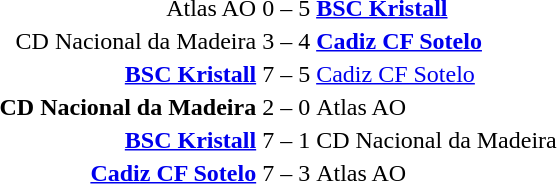<table>
<tr>
<th width=auto></th>
<td></td>
</tr>
<tr>
<td align=right>Atlas AO </td>
<td align=center>0 – 5</td>
<td align=left> <strong><a href='#'>BSC Kristall</a></strong></td>
</tr>
<tr>
<td align=right>CD Nacional da Madeira </td>
<td align=center>3 – 4</td>
<td align=left> <strong><a href='#'>Cadiz CF Sotelo</a></strong></td>
</tr>
<tr>
<td align=right><strong><a href='#'>BSC Kristall</a></strong> </td>
<td align=center>7 – 5</td>
<td align=left> <a href='#'>Cadiz CF Sotelo</a></td>
</tr>
<tr>
<td align=right><strong>CD Nacional da Madeira</strong> </td>
<td align=center>2 – 0</td>
<td align=left> Atlas AO</td>
</tr>
<tr>
<td align=right><strong><a href='#'>BSC Kristall</a></strong> </td>
<td align=center>7 – 1</td>
<td align=left> CD Nacional da Madeira</td>
</tr>
<tr>
<td align=right><strong><a href='#'>Cadiz CF Sotelo</a></strong> </td>
<td align=center>7 – 3</td>
<td align=left> Atlas AO</td>
</tr>
</table>
